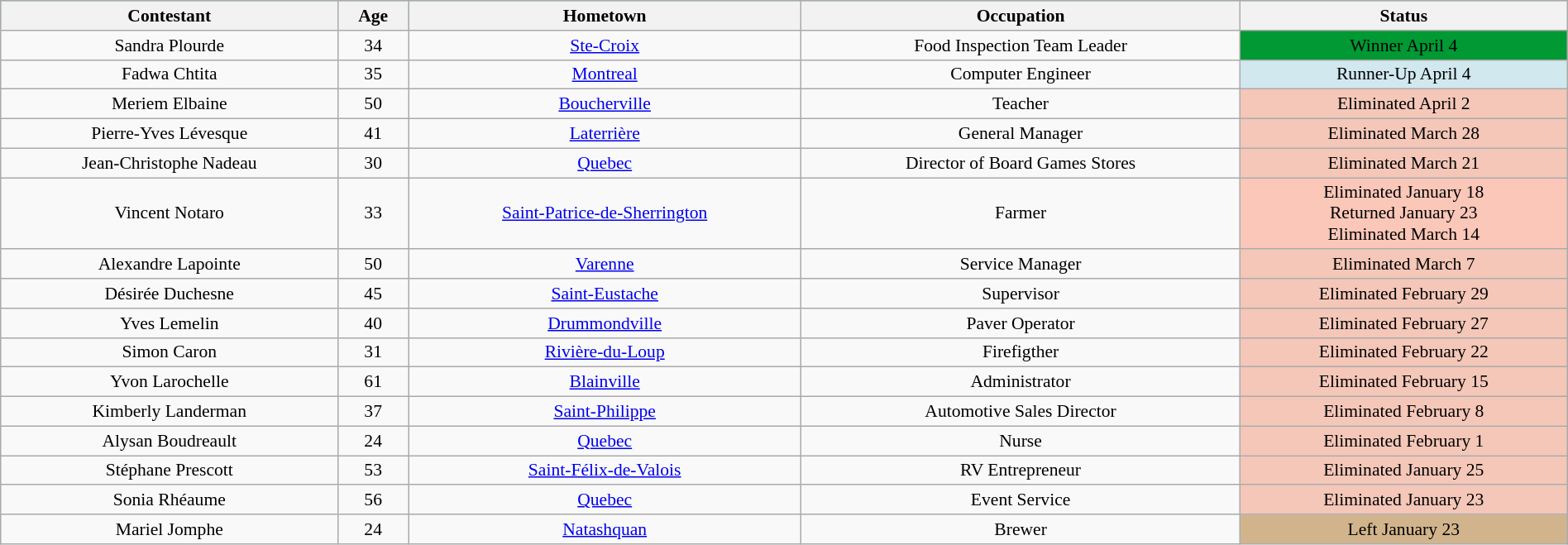<table class="wikitable sortable" style="text-align:center; font-size:90%; width:100%;">
<tr style="background:#64db88;">
<th>Contestant</th>
<th>Age</th>
<th>Hometown</th>
<th>Occupation</th>
<th>Status</th>
</tr>
<tr>
<td>Sandra Plourde</td>
<td>34</td>
<td><a href='#'>Ste-Croix</a></td>
<td>Food Inspection Team Leader</td>
<td style="background:#093;"><span>Winner April 4</span></td>
</tr>
<tr>
<td>Fadwa Chtita</td>
<td>35</td>
<td><a href='#'>Montreal</a></td>
<td>Computer Engineer</td>
<td style="background:#d1e8ef;">Runner-Up April 4</td>
</tr>
<tr>
<td>Meriem Elbaine</td>
<td>50</td>
<td><a href='#'>Boucherville</a></td>
<td>Teacher</td>
<td style="background:#f4c7b8;">Eliminated April 2</td>
</tr>
<tr>
<td>Pierre-Yves Lévesque</td>
<td>41</td>
<td><a href='#'>Laterrière</a></td>
<td>General Manager</td>
<td style="background:#f4c7b8;">Eliminated March 28</td>
</tr>
<tr>
<td>Jean-Christophe Nadeau</td>
<td>30</td>
<td><a href='#'>Quebec</a></td>
<td>Director of Board Games Stores</td>
<td style="background:#f4c7b8;">Eliminated March 21</td>
</tr>
<tr>
<td>Vincent Notaro</td>
<td>33</td>
<td><a href='#'>Saint-Patrice-de-Sherrington</a></td>
<td>Farmer</td>
<td style="background:#fac7b8;">Eliminated January 18<br>Returned January 23<br>Eliminated March 14</td>
</tr>
<tr>
<td>Alexandre Lapointe</td>
<td>50</td>
<td><a href='#'>Varenne</a></td>
<td>Service Manager</td>
<td style="background:#f4c7b8;">Eliminated March 7</td>
</tr>
<tr>
<td>Désirée Duchesne</td>
<td>45</td>
<td><a href='#'>Saint-Eustache</a></td>
<td>Supervisor</td>
<td style="background:#f4c7b8;">Eliminated February 29</td>
</tr>
<tr>
<td>Yves Lemelin</td>
<td>40</td>
<td><a href='#'>Drummondville</a></td>
<td>Paver Operator</td>
<td style="background:#f4c7b8;">Eliminated February 27</td>
</tr>
<tr>
<td>Simon Caron</td>
<td>31</td>
<td><a href='#'>Rivière-du-Loup</a></td>
<td>Firefigther</td>
<td style="background:#f4c7b8;">Eliminated February 22</td>
</tr>
<tr>
<td>Yvon Larochelle</td>
<td>61</td>
<td><a href='#'>Blainville</a></td>
<td>Administrator</td>
<td style="background:#f4c7b8;">Eliminated February 15</td>
</tr>
<tr>
<td>Kimberly Landerman</td>
<td>37</td>
<td><a href='#'>Saint-Philippe</a></td>
<td>Automotive Sales Director</td>
<td style="background:#f4c7b8;">Eliminated February 8</td>
</tr>
<tr>
<td>Alysan Boudreault</td>
<td>24</td>
<td><a href='#'>Quebec</a></td>
<td>Nurse</td>
<td style="background:#f4c7b8;">Eliminated February 1</td>
</tr>
<tr>
<td>Stéphane Prescott</td>
<td>53</td>
<td><a href='#'>Saint-Félix-de-Valois</a></td>
<td>RV Entrepreneur</td>
<td style="background:#f4c7b8;">Eliminated January 25</td>
</tr>
<tr>
<td>Sonia Rhéaume</td>
<td>56</td>
<td><a href='#'>Quebec</a></td>
<td>Event Service</td>
<td style="background:#f4c7b8;">Eliminated January 23</td>
</tr>
<tr>
<td>Mariel Jomphe</td>
<td>24</td>
<td><a href='#'>Natashquan</a></td>
<td>Brewer</td>
<td style="background:tan;">Left January 23</td>
</tr>
</table>
